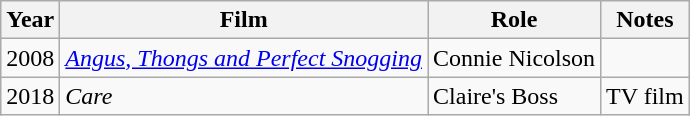<table class="wikitable sortable">
<tr>
<th>Year</th>
<th>Film</th>
<th>Role</th>
<th class="unsortable">Notes</th>
</tr>
<tr>
<td>2008</td>
<td><em><a href='#'>Angus, Thongs and Perfect Snogging</a></em></td>
<td>Connie Nicolson</td>
<td></td>
</tr>
<tr>
<td>2018</td>
<td><em>Care</em></td>
<td>Claire's Boss</td>
<td>TV film</td>
</tr>
</table>
